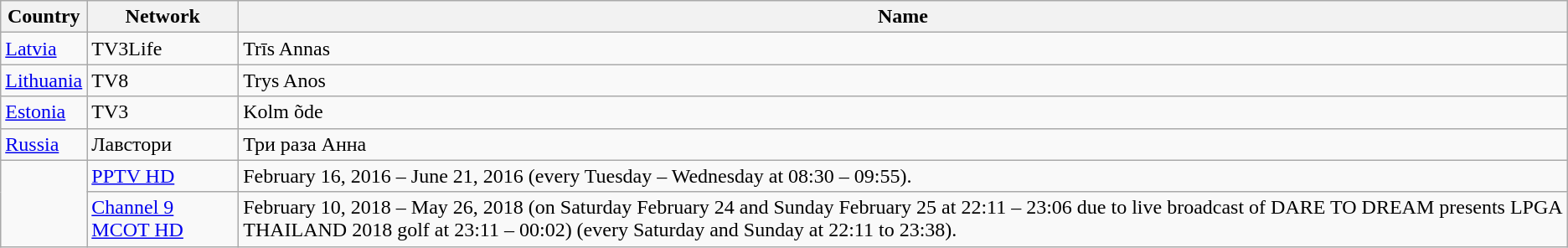<table class="wikitable">
<tr>
<th>Country</th>
<th>Network</th>
<th>Name</th>
</tr>
<tr>
<td> <a href='#'>Latvia</a></td>
<td>TV3Life</td>
<td>Trīs Annas</td>
</tr>
<tr>
<td> <a href='#'>Lithuania</a></td>
<td>TV8</td>
<td>Trys Anos</td>
</tr>
<tr>
<td> <a href='#'>Estonia</a></td>
<td>TV3</td>
<td>Kolm õde</td>
</tr>
<tr>
<td> <a href='#'>Russia</a></td>
<td>Лавстори</td>
<td>Три раза Анна</td>
</tr>
<tr>
<td rowspan="2"></td>
<td><a href='#'>PPTV HD</a></td>
<td>February 16, 2016 – June 21, 2016 (every Tuesday – Wednesday at 08:30 – 09:55).</td>
</tr>
<tr>
<td><a href='#'>Channel 9 MCOT HD</a></td>
<td>February 10, 2018 – May 26, 2018 (on Saturday February 24 and Sunday February 25 at 22:11 – 23:06 due to live broadcast of DARE TO DREAM presents LPGA THAILAND 2018 golf at 23:11 – 00:02) (every Saturday and Sunday at 22:11 to 23:38).</td>
</tr>
</table>
